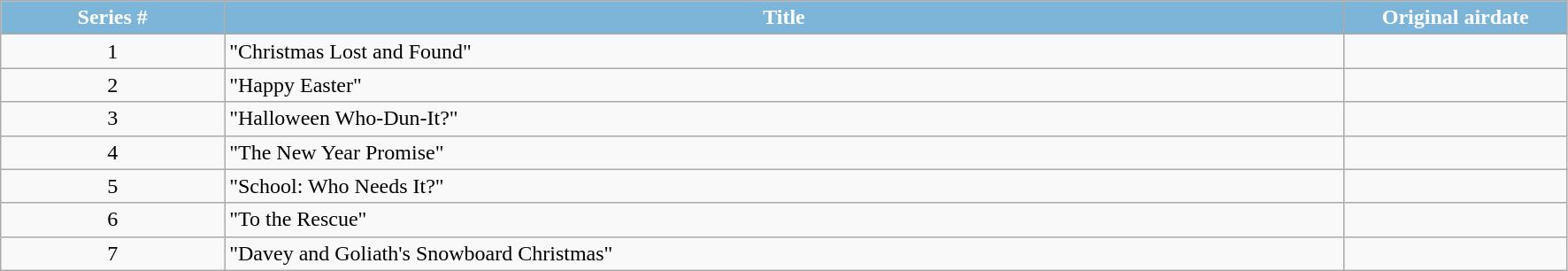<table class="wikitable plainrowheaders" style="text-align:center">
<tr>
<th scope="col"  style="width:10%; background:#7DB5D8; color:#fff; text-align:center;">Series #</th>
<th scope="col"  style="width:50%; background:#7DB5D8; color:#fff; text-align:center;">Title</th>
<th scope="col"  style="width:10%; background:#7DB5D8; color:#fff; text-align:center;">Original airdate</th>
</tr>
<tr>
<td scope="row">1</td>
<td style="text-align:left">"Christmas Lost and Found"</td>
<td></td>
</tr>
<tr Davey decides to hold a Christmas pageant, and eventually lets a boy from a Christmas tree lot have his part in the play.>
<td scope="row">2</td>
<td style="text-align:left">"Happy Easter"</td>
<td></td>
</tr>
<tr Davey is heartbroken when he finds out about the death of his grandmother, whom he'd only visited earlier in the week.>
<td scope="row">3</td>
<td style="text-align:left">"Halloween Who-Dun-It?"</td>
<td></td>
</tr>
<tr Davey, Sally, and their friends go about vandalizing property on Halloween, wearing their costumes.  Davey goes too far when he accidentally damages Mr. Green's beehives.>
<td scope="row">4</td>
<td style="text-align:left">"The New Year Promise"</td>
<td></td>
</tr>
<tr Davey resolves to never yell at Sally again, figuring the only way to keep that promise is not to talk at all.  Sally runs away as a result. Can Davey and Goliath find her before joining their parents and Mr. Opp at the church to ring in the New Year?>
<td scope="row">5</td>
<td style="text-align:left">"School: Who Needs It?"</td>
<td></td>
</tr>
<tr Davey and his schoolmates complain about going back to school, until their float for a safety parade is ruined by Mr. Healey's carelessness.>
<td scope="row">6</td>
<td style="text-align:left">"To the Rescue"</td>
<td></td>
</tr>
<tr At the church camp, Davey, Goliath, Ms Lindsay, Pastor Jack, Priscilla, Rosa, Betsy, Nicky Smith, and George Soaring Eagle set out to rescue a father and daughter when their plane crashes.>
<td scope="row">7</td>
<td style="text-align:left">"Davey and Goliath's Snowboard Christmas"</td>
<td></td>
</tr>
</table>
